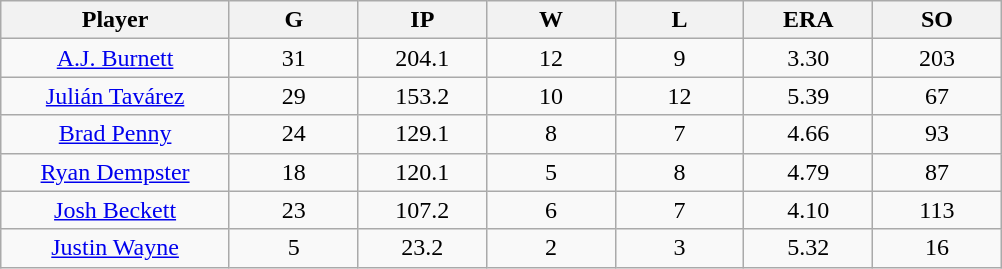<table class="wikitable sortable">
<tr>
<th bgcolor="#DDDDFF" width="16%">Player</th>
<th bgcolor="#DDDDFF" width="9%">G</th>
<th bgcolor="#DDDDFF" width="9%">IP</th>
<th bgcolor="#DDDDFF" width="9%">W</th>
<th bgcolor="#DDDDFF" width="9%">L</th>
<th bgcolor="#DDDDFF" width="9%">ERA</th>
<th bgcolor="#DDDDFF" width="9%">SO</th>
</tr>
<tr align="center">
<td><a href='#'>A.J. Burnett</a></td>
<td>31</td>
<td>204.1</td>
<td>12</td>
<td>9</td>
<td>3.30</td>
<td>203</td>
</tr>
<tr align=center>
<td><a href='#'>Julián Tavárez</a></td>
<td>29</td>
<td>153.2</td>
<td>10</td>
<td>12</td>
<td>5.39</td>
<td>67</td>
</tr>
<tr align=center>
<td><a href='#'>Brad Penny</a></td>
<td>24</td>
<td>129.1</td>
<td>8</td>
<td>7</td>
<td>4.66</td>
<td>93</td>
</tr>
<tr align=center>
<td><a href='#'>Ryan Dempster</a></td>
<td>18</td>
<td>120.1</td>
<td>5</td>
<td>8</td>
<td>4.79</td>
<td>87</td>
</tr>
<tr align=center>
<td><a href='#'>Josh Beckett</a></td>
<td>23</td>
<td>107.2</td>
<td>6</td>
<td>7</td>
<td>4.10</td>
<td>113</td>
</tr>
<tr align=center>
<td><a href='#'>Justin Wayne</a></td>
<td>5</td>
<td>23.2</td>
<td>2</td>
<td>3</td>
<td>5.32</td>
<td>16</td>
</tr>
</table>
